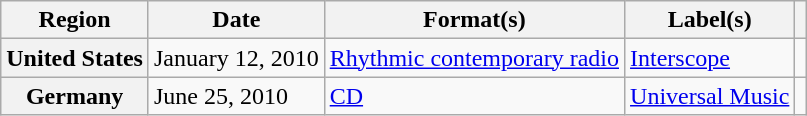<table class="wikitable plainrowheaders">
<tr>
<th scope="col">Region</th>
<th scope="col">Date</th>
<th scope="col">Format(s)</th>
<th scope="col">Label(s)</th>
<th scope="col"></th>
</tr>
<tr>
<th scope="row">United States</th>
<td>January 12, 2010</td>
<td><a href='#'>Rhythmic contemporary radio</a></td>
<td><a href='#'>Interscope</a></td>
<td></td>
</tr>
<tr>
<th scope="row">Germany</th>
<td>June 25, 2010</td>
<td><a href='#'>CD</a></td>
<td><a href='#'>Universal Music</a></td>
<td></td>
</tr>
</table>
